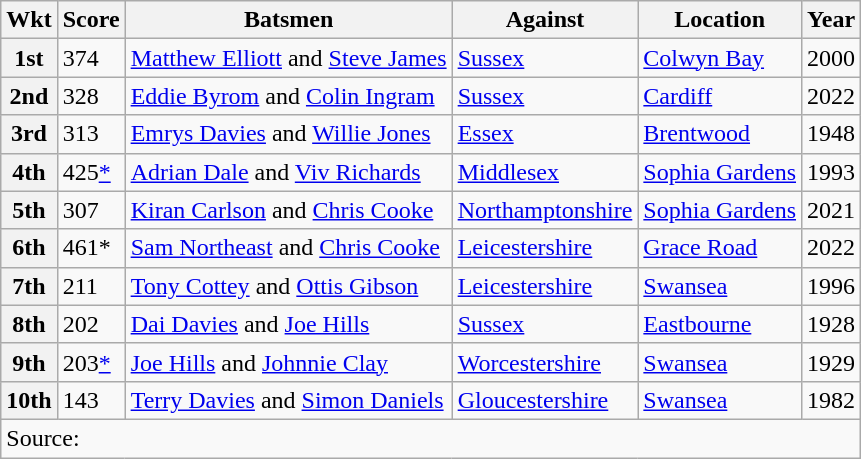<table class="wikitable">
<tr>
<th>Wkt</th>
<th>Score</th>
<th>Batsmen</th>
<th>Against</th>
<th>Location</th>
<th>Year</th>
</tr>
<tr>
<th>1st</th>
<td>374</td>
<td><a href='#'>Matthew Elliott</a> and <a href='#'>Steve James</a></td>
<td><a href='#'>Sussex</a></td>
<td><a href='#'>Colwyn Bay</a></td>
<td>2000</td>
</tr>
<tr>
<th>2nd</th>
<td>328</td>
<td><a href='#'>Eddie Byrom</a> and <a href='#'>Colin Ingram</a></td>
<td><a href='#'>Sussex</a></td>
<td><a href='#'>Cardiff</a></td>
<td>2022</td>
</tr>
<tr>
<th>3rd</th>
<td>313</td>
<td><a href='#'>Emrys Davies</a> and <a href='#'>Willie Jones</a></td>
<td><a href='#'>Essex</a></td>
<td><a href='#'>Brentwood</a></td>
<td>1948</td>
</tr>
<tr>
<th>4th</th>
<td>425<a href='#'>*</a></td>
<td><a href='#'>Adrian Dale</a> and <a href='#'>Viv Richards</a></td>
<td><a href='#'>Middlesex</a></td>
<td><a href='#'>Sophia Gardens</a></td>
<td>1993</td>
</tr>
<tr>
<th>5th</th>
<td>307</td>
<td><a href='#'>Kiran Carlson</a> and <a href='#'>Chris Cooke</a></td>
<td><a href='#'>Northamptonshire</a></td>
<td><a href='#'>Sophia Gardens</a></td>
<td>2021</td>
</tr>
<tr>
<th>6th</th>
<td>461*</td>
<td><a href='#'>Sam Northeast</a> and <a href='#'>Chris Cooke</a></td>
<td><a href='#'>Leicestershire</a></td>
<td><a href='#'>Grace Road</a></td>
<td>2022</td>
</tr>
<tr>
<th>7th</th>
<td>211</td>
<td><a href='#'>Tony Cottey</a> and <a href='#'>Ottis Gibson</a></td>
<td><a href='#'>Leicestershire</a></td>
<td><a href='#'>Swansea</a></td>
<td>1996</td>
</tr>
<tr>
<th>8th</th>
<td>202</td>
<td><a href='#'>Dai Davies</a> and <a href='#'>Joe Hills</a></td>
<td><a href='#'>Sussex</a></td>
<td><a href='#'>Eastbourne</a></td>
<td>1928</td>
</tr>
<tr>
<th>9th</th>
<td>203<a href='#'>*</a></td>
<td><a href='#'>Joe Hills</a> and <a href='#'>Johnnie Clay</a></td>
<td><a href='#'>Worcestershire</a></td>
<td><a href='#'>Swansea</a></td>
<td>1929</td>
</tr>
<tr>
<th>10th</th>
<td>143</td>
<td><a href='#'>Terry Davies</a> and <a href='#'>Simon Daniels</a></td>
<td><a href='#'>Gloucestershire</a></td>
<td><a href='#'>Swansea</a></td>
<td>1982</td>
</tr>
<tr>
<td colspan=6>Source:</td>
</tr>
</table>
